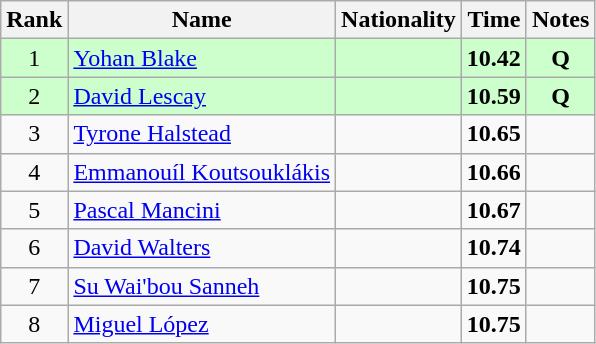<table class="wikitable sortable" style="text-align:center">
<tr>
<th>Rank</th>
<th>Name</th>
<th>Nationality</th>
<th>Time</th>
<th>Notes</th>
</tr>
<tr bgcolor=ccffcc>
<td>1</td>
<td align=left><a href='#'>Yohan Blake</a></td>
<td align=left></td>
<td><strong>10.42</strong></td>
<td><strong>Q</strong></td>
</tr>
<tr bgcolor=ccffcc>
<td>2</td>
<td align=left><a href='#'>David Lescay</a></td>
<td align=left></td>
<td><strong>10.59</strong></td>
<td><strong>Q</strong></td>
</tr>
<tr>
<td>3</td>
<td align=left><a href='#'>Tyrone Halstead</a></td>
<td align=left></td>
<td><strong>10.65</strong></td>
<td></td>
</tr>
<tr>
<td>4</td>
<td align=left><a href='#'>Emmanouíl Koutsouklákis</a></td>
<td align=left></td>
<td><strong>10.66</strong></td>
<td></td>
</tr>
<tr>
<td>5</td>
<td align=left><a href='#'>Pascal Mancini</a></td>
<td align=left></td>
<td><strong>10.67</strong></td>
<td></td>
</tr>
<tr>
<td>6</td>
<td align=left><a href='#'>David Walters</a></td>
<td align=left></td>
<td><strong>10.74</strong></td>
<td></td>
</tr>
<tr>
<td>7</td>
<td align=left><a href='#'>Su Wai'bou Sanneh</a></td>
<td align=left></td>
<td><strong>10.75</strong></td>
<td></td>
</tr>
<tr>
<td>8</td>
<td align=left><a href='#'>Miguel López</a></td>
<td align=left></td>
<td><strong>10.75</strong></td>
<td></td>
</tr>
</table>
